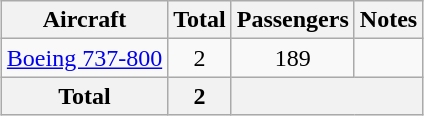<table class="wikitable" style="margin: 1em auto;">
<tr>
<th>Aircraft</th>
<th>Total</th>
<th>Passengers</th>
<th>Notes</th>
</tr>
<tr>
<td><a href='#'>Boeing 737-800</a></td>
<td align=center>2</td>
<td align=center>189</td>
<td></td>
</tr>
<tr>
<th>Total</th>
<th>2</th>
<th colspan="2"></th>
</tr>
</table>
